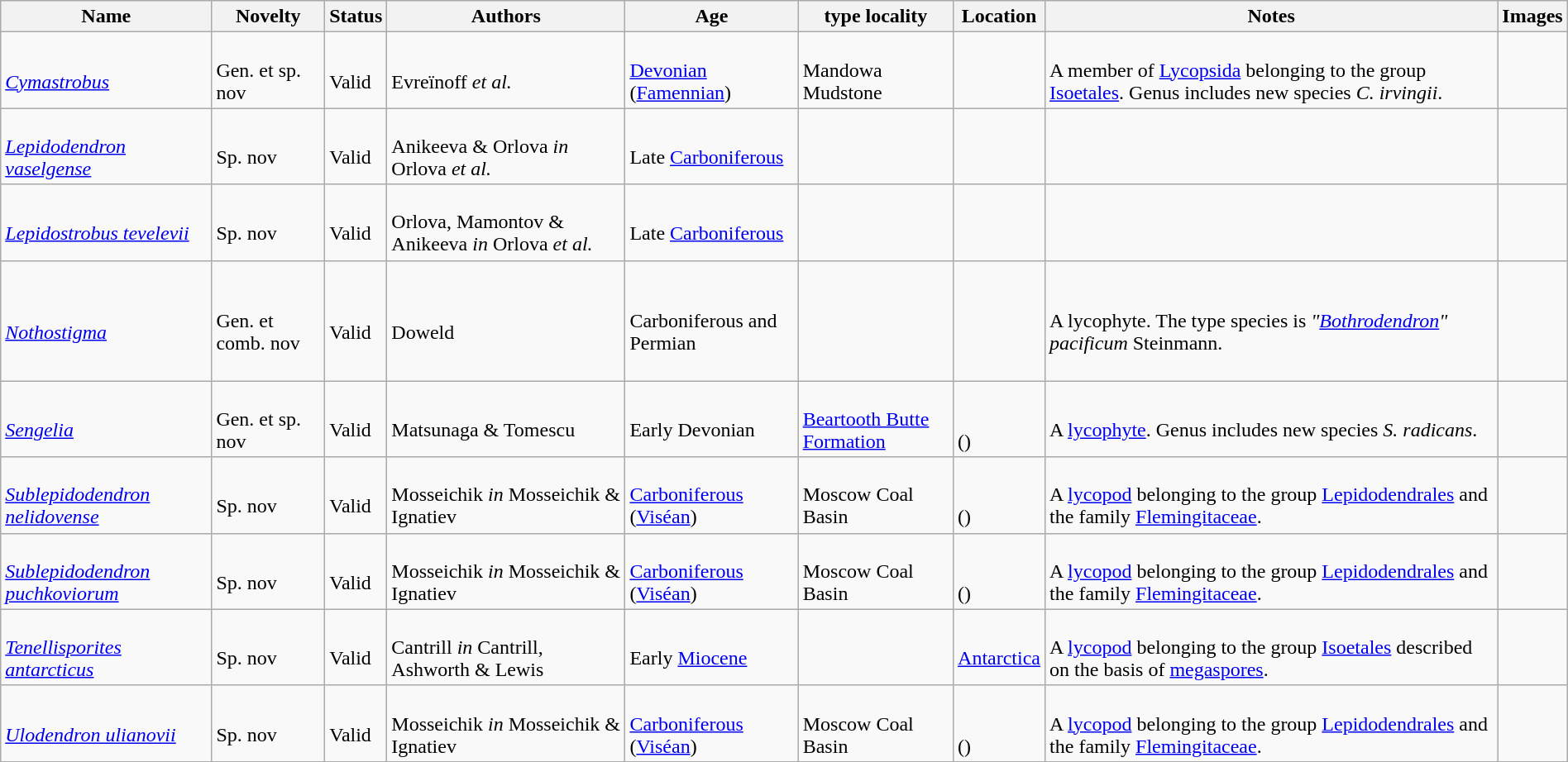<table class="wikitable sortable" align="center" width="100%">
<tr>
<th>Name</th>
<th>Novelty</th>
<th>Status</th>
<th>Authors</th>
<th>Age</th>
<th>type locality</th>
<th>Location</th>
<th>Notes</th>
<th>Images</th>
</tr>
<tr>
<td><br><em><a href='#'>Cymastrobus</a></em></td>
<td><br>Gen. et sp. nov</td>
<td><br>Valid</td>
<td><br>Evreïnoff <em>et al.</em></td>
<td><br><a href='#'>Devonian</a> (<a href='#'>Famennian</a>)</td>
<td><br>Mandowa Mudstone</td>
<td><br></td>
<td><br>A member of <a href='#'>Lycopsida</a> belonging to the group <a href='#'>Isoetales</a>. Genus includes new species <em>C. irvingii</em>.</td>
<td></td>
</tr>
<tr>
<td><br><em><a href='#'>Lepidodendron vaselgense</a></em></td>
<td><br>Sp. nov</td>
<td><br>Valid</td>
<td><br>Anikeeva & Orlova <em>in</em> Orlova <em>et al.</em></td>
<td><br>Late <a href='#'>Carboniferous</a></td>
<td></td>
<td><br></td>
<td></td>
<td></td>
</tr>
<tr>
<td><br><em><a href='#'>Lepidostrobus tevelevii</a></em></td>
<td><br>Sp. nov</td>
<td><br>Valid</td>
<td><br>Orlova, Mamontov & Anikeeva <em>in</em> Orlova <em>et al.</em></td>
<td><br>Late <a href='#'>Carboniferous</a></td>
<td></td>
<td><br></td>
<td></td>
<td></td>
</tr>
<tr>
<td><br><em><a href='#'>Nothostigma</a></em></td>
<td><br>Gen. et comb. nov</td>
<td><br>Valid</td>
<td><br>Doweld</td>
<td><br>Carboniferous and Permian</td>
<td></td>
<td><br><br>
<br>
<br>
<br>
</td>
<td><br>A lycophyte. The type species is <em>"<a href='#'>Bothrodendron</a>" pacificum</em> Steinmann.</td>
<td></td>
</tr>
<tr>
<td><br><em><a href='#'>Sengelia</a></em></td>
<td><br>Gen. et sp. nov</td>
<td><br>Valid</td>
<td><br>Matsunaga & Tomescu</td>
<td><br>Early Devonian</td>
<td><br><a href='#'>Beartooth Butte Formation</a></td>
<td><br><br>()</td>
<td><br>A <a href='#'>lycophyte</a>. Genus includes new species <em>S. radicans</em>.</td>
<td></td>
</tr>
<tr>
<td><br><em><a href='#'>Sublepidodendron nelidovense</a></em></td>
<td><br>Sp. nov</td>
<td><br>Valid</td>
<td><br>Mosseichik <em>in</em> Mosseichik & Ignatiev</td>
<td><br><a href='#'>Carboniferous</a> (<a href='#'>Viséan</a>)</td>
<td><br>Moscow Coal Basin</td>
<td><br><br>()</td>
<td><br>A <a href='#'>lycopod</a> belonging to the group <a href='#'>Lepidodendrales</a> and the family <a href='#'>Flemingitaceae</a>.</td>
<td></td>
</tr>
<tr>
<td><br><em><a href='#'>Sublepidodendron puchkoviorum</a></em></td>
<td><br>Sp. nov</td>
<td><br>Valid</td>
<td><br>Mosseichik <em>in</em> Mosseichik & Ignatiev</td>
<td><br><a href='#'>Carboniferous</a> (<a href='#'>Viséan</a>)</td>
<td><br>Moscow Coal Basin</td>
<td><br><br>()</td>
<td><br>A <a href='#'>lycopod</a> belonging to the group <a href='#'>Lepidodendrales</a> and the family <a href='#'>Flemingitaceae</a>.</td>
<td></td>
</tr>
<tr>
<td><br><em><a href='#'>Tenellisporites antarcticus</a></em></td>
<td><br>Sp. nov</td>
<td><br>Valid</td>
<td><br>Cantrill <em>in</em> Cantrill, Ashworth & Lewis</td>
<td><br>Early <a href='#'>Miocene</a></td>
<td></td>
<td><br><a href='#'>Antarctica</a></td>
<td><br>A <a href='#'>lycopod</a> belonging to the group <a href='#'>Isoetales</a> described on the basis of <a href='#'>megaspores</a>.</td>
<td></td>
</tr>
<tr>
<td><br><em><a href='#'>Ulodendron ulianovii</a></em></td>
<td><br>Sp. nov</td>
<td><br>Valid</td>
<td><br>Mosseichik <em>in</em> Mosseichik & Ignatiev</td>
<td><br><a href='#'>Carboniferous</a> (<a href='#'>Viséan</a>)</td>
<td><br>Moscow Coal Basin</td>
<td><br><br>()</td>
<td><br>A <a href='#'>lycopod</a> belonging to the group <a href='#'>Lepidodendrales</a> and the family <a href='#'>Flemingitaceae</a>.</td>
<td></td>
</tr>
<tr>
</tr>
</table>
